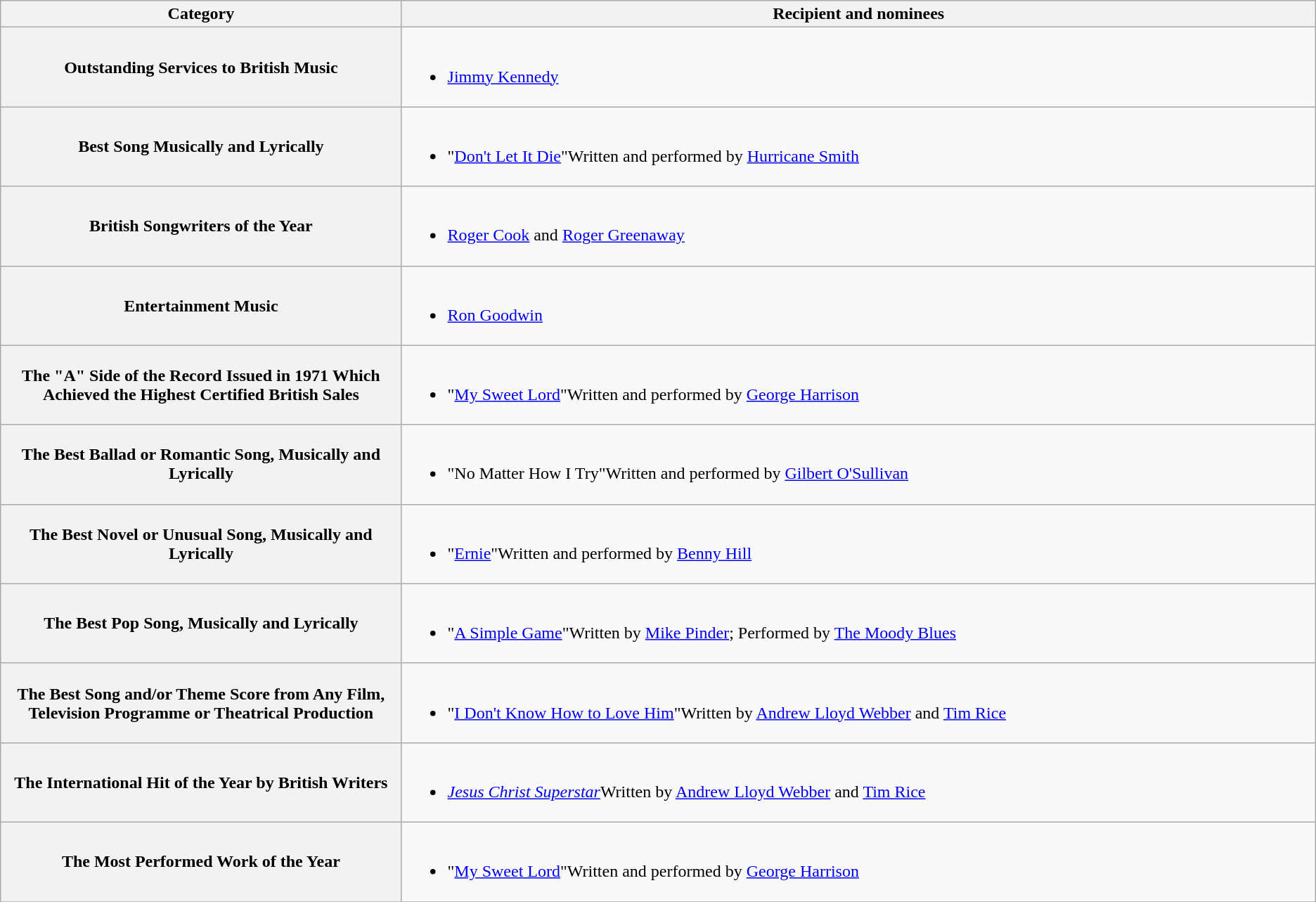<table class="wikitable">
<tr>
<th width="25%">Category</th>
<th width="57%">Recipient and nominees</th>
</tr>
<tr>
<th scope="row">Outstanding Services to British Music</th>
<td><br><ul><li><a href='#'>Jimmy Kennedy</a></li></ul></td>
</tr>
<tr>
<th scope="row">Best Song Musically and Lyrically</th>
<td><br><ul><li>"<a href='#'>Don't Let It Die</a>"Written and performed by <a href='#'>Hurricane Smith</a></li></ul></td>
</tr>
<tr>
<th scope="row">British Songwriters of the Year</th>
<td><br><ul><li><a href='#'>Roger Cook</a> and <a href='#'>Roger Greenaway</a></li></ul></td>
</tr>
<tr>
<th scope="row">Entertainment Music</th>
<td><br><ul><li><a href='#'>Ron Goodwin</a></li></ul></td>
</tr>
<tr>
<th scope="row">The "A" Side of the Record Issued in 1971 Which Achieved the Highest Certified British Sales</th>
<td><br><ul><li>"<a href='#'>My Sweet Lord</a>"Written and performed by <a href='#'>George Harrison</a></li></ul></td>
</tr>
<tr>
<th scope="row">The Best Ballad or Romantic Song, Musically and Lyrically</th>
<td><br><ul><li>"No Matter How I Try"Written and performed by <a href='#'>Gilbert O'Sullivan</a></li></ul></td>
</tr>
<tr>
<th scope="row">The Best Novel or Unusual Song, Musically and Lyrically</th>
<td><br><ul><li>"<a href='#'>Ernie</a>"Written and performed by <a href='#'>Benny Hill</a></li></ul></td>
</tr>
<tr>
<th scope="row">The Best Pop Song, Musically and Lyrically</th>
<td><br><ul><li>"<a href='#'>A Simple Game</a>"Written by <a href='#'>Mike Pinder</a>; Performed by <a href='#'>The Moody Blues</a></li></ul></td>
</tr>
<tr>
<th scope="row">The Best Song and/or Theme Score from Any Film, Television Programme or Theatrical Production</th>
<td><br><ul><li>"<a href='#'>I Don't Know How to Love Him</a>"Written by <a href='#'>Andrew Lloyd Webber</a> and <a href='#'>Tim Rice</a></li></ul></td>
</tr>
<tr>
<th scope="row">The International Hit of the Year by British Writers</th>
<td><br><ul><li><em><a href='#'>Jesus Christ Superstar</a></em>Written by <a href='#'>Andrew Lloyd Webber</a> and <a href='#'>Tim Rice</a></li></ul></td>
</tr>
<tr>
<th scope="row">The Most Performed Work of the Year</th>
<td><br><ul><li>"<a href='#'>My Sweet Lord</a>"Written and performed by <a href='#'>George Harrison</a></li></ul></td>
</tr>
<tr>
</tr>
</table>
